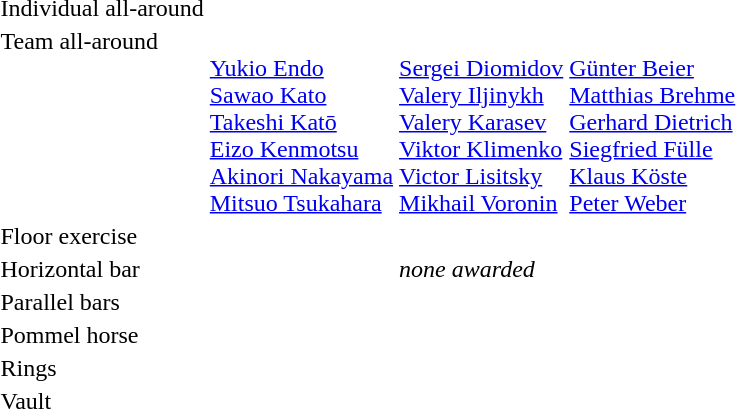<table>
<tr valign="top">
<td>Individual all-around<br></td>
<td></td>
<td></td>
<td></td>
</tr>
<tr valign="top">
<td>Team all-around<br></td>
<td><br><a href='#'>Yukio Endo</a><br><a href='#'>Sawao Kato</a><br><a href='#'>Takeshi Katō</a><br><a href='#'>Eizo Kenmotsu</a><br><a href='#'>Akinori Nakayama</a><br><a href='#'>Mitsuo Tsukahara</a></td>
<td><br><a href='#'>Sergei Diomidov</a><br><a href='#'>Valery Iljinykh</a><br><a href='#'>Valery Karasev</a><br><a href='#'>Viktor Klimenko</a><br><a href='#'>Victor Lisitsky</a><br><a href='#'>Mikhail Voronin</a></td>
<td><br><a href='#'>Günter Beier</a><br><a href='#'>Matthias Brehme</a><br><a href='#'>Gerhard Dietrich</a><br><a href='#'>Siegfried Fülle</a><br><a href='#'>Klaus Köste</a><br><a href='#'>Peter Weber</a></td>
</tr>
<tr valign="top">
<td>Floor exercise<br></td>
<td></td>
<td></td>
<td></td>
</tr>
<tr valign="top">
<td rowspan=2>Horizontal bar<br></td>
<td></td>
<td rowspan=2><em>none awarded</em></td>
<td rowspan=2></td>
</tr>
<tr>
<td></td>
</tr>
<tr valign="top">
<td>Parallel bars<br></td>
<td></td>
<td></td>
<td></td>
</tr>
<tr valign="top">
<td>Pommel horse<br></td>
<td></td>
<td></td>
<td></td>
</tr>
<tr valign="top">
<td>Rings<br></td>
<td></td>
<td></td>
<td></td>
</tr>
<tr valign="top">
<td>Vault<br></td>
<td></td>
<td></td>
<td></td>
</tr>
</table>
